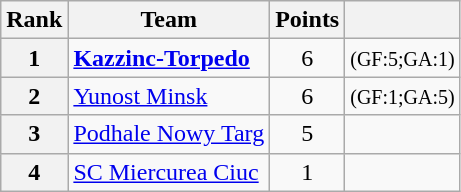<table class="wikitable" style="text-align: center;">
<tr>
<th>Rank</th>
<th>Team</th>
<th>Points</th>
<th></th>
</tr>
<tr>
<th>1</th>
<td style="text-align: left;"> <strong><a href='#'>Kazzinc-Torpedo</a></strong></td>
<td>6</td>
<td><small>(GF:5;GA:1)</small></td>
</tr>
<tr>
<th>2</th>
<td style="text-align: left;"> <a href='#'>Yunost Minsk</a></td>
<td>6</td>
<td><small>(GF:1;GA:5)</small></td>
</tr>
<tr>
<th>3</th>
<td style="text-align: left;"> <a href='#'>Podhale Nowy Targ</a></td>
<td>5</td>
<td></td>
</tr>
<tr>
<th>4</th>
<td style="text-align: left;"> <a href='#'>SC Miercurea Ciuc</a></td>
<td>1</td>
<td></td>
</tr>
</table>
